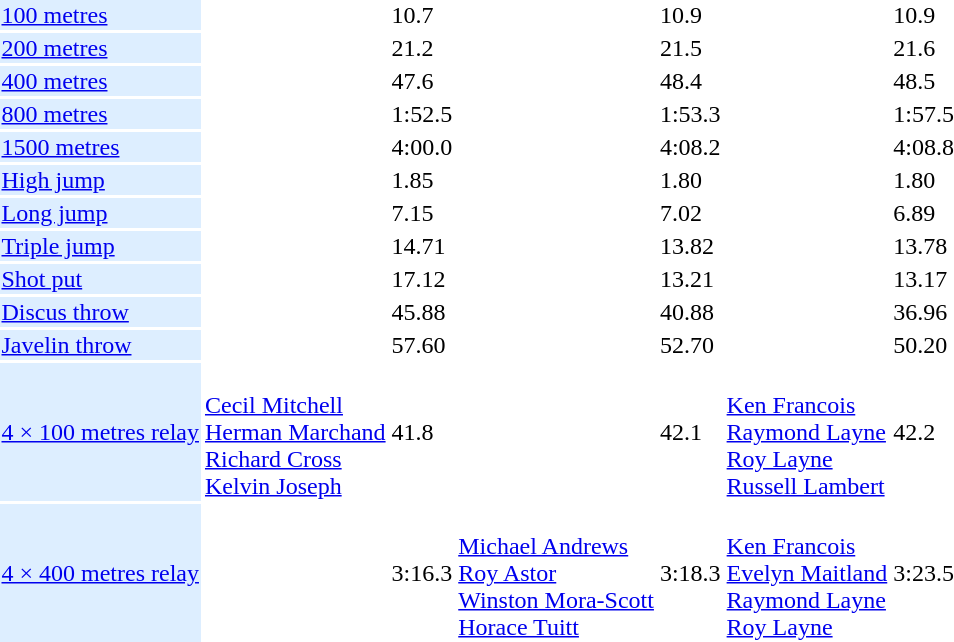<table>
<tr>
<td bgcolor = DDEEFF><a href='#'>100 metres</a></td>
<td></td>
<td>10.7</td>
<td></td>
<td>10.9</td>
<td></td>
<td>10.9</td>
</tr>
<tr>
<td bgcolor = DDEEFF><a href='#'>200 metres</a></td>
<td></td>
<td>21.2</td>
<td></td>
<td>21.5</td>
<td></td>
<td>21.6</td>
</tr>
<tr>
<td bgcolor = DDEEFF><a href='#'>400 metres</a></td>
<td></td>
<td>47.6</td>
<td></td>
<td>48.4</td>
<td></td>
<td>48.5</td>
</tr>
<tr>
<td bgcolor = DDEEFF><a href='#'>800 metres</a></td>
<td></td>
<td>1:52.5</td>
<td></td>
<td>1:53.3</td>
<td></td>
<td>1:57.5</td>
</tr>
<tr>
<td bgcolor = DDEEFF><a href='#'>1500 metres</a></td>
<td></td>
<td>4:00.0</td>
<td></td>
<td>4:08.2</td>
<td></td>
<td>4:08.8</td>
</tr>
<tr>
<td bgcolor = DDEEFF><a href='#'>High jump</a></td>
<td></td>
<td>1.85</td>
<td></td>
<td>1.80</td>
<td></td>
<td>1.80</td>
</tr>
<tr>
<td bgcolor = DDEEFF><a href='#'>Long jump</a></td>
<td></td>
<td>7.15</td>
<td></td>
<td>7.02</td>
<td></td>
<td>6.89</td>
</tr>
<tr>
<td bgcolor = DDEEFF><a href='#'>Triple jump</a></td>
<td></td>
<td>14.71</td>
<td></td>
<td>13.82</td>
<td></td>
<td>13.78</td>
</tr>
<tr>
<td bgcolor = DDEEFF><a href='#'>Shot put</a></td>
<td></td>
<td>17.12</td>
<td></td>
<td>13.21</td>
<td></td>
<td>13.17</td>
</tr>
<tr>
<td bgcolor = DDEEFF><a href='#'>Discus throw</a></td>
<td></td>
<td>45.88</td>
<td></td>
<td>40.88</td>
<td></td>
<td>36.96</td>
</tr>
<tr>
<td bgcolor = DDEEFF><a href='#'>Javelin throw</a></td>
<td></td>
<td>57.60</td>
<td></td>
<td>52.70</td>
<td></td>
<td>50.20</td>
</tr>
<tr>
<td bgcolor = DDEEFF><a href='#'>4 × 100 metres relay</a></td>
<td> <br> <a href='#'>Cecil Mitchell</a> <br> <a href='#'>Herman Marchand</a> <br> <a href='#'>Richard Cross</a> <br> <a href='#'>Kelvin Joseph</a></td>
<td>41.8</td>
<td></td>
<td>42.1</td>
<td> <br> <a href='#'>Ken Francois</a> <br> <a href='#'>Raymond Layne</a> <br> <a href='#'>Roy Layne</a> <br> <a href='#'>Russell Lambert</a></td>
<td>42.2</td>
</tr>
<tr>
<td bgcolor = DDEEFF><a href='#'>4 × 400 metres relay</a></td>
<td></td>
<td>3:16.3</td>
<td>  <br> <a href='#'>Michael Andrews</a> <br> <a href='#'>Roy Astor</a> <br> <a href='#'>Winston Mora-Scott</a> <br> <a href='#'>Horace Tuitt</a></td>
<td>3:18.3</td>
<td> <br> <a href='#'>Ken Francois</a> <br> <a href='#'>Evelyn Maitland</a> <br> <a href='#'>Raymond Layne</a> <br> <a href='#'>Roy Layne</a></td>
<td>3:23.5</td>
</tr>
</table>
